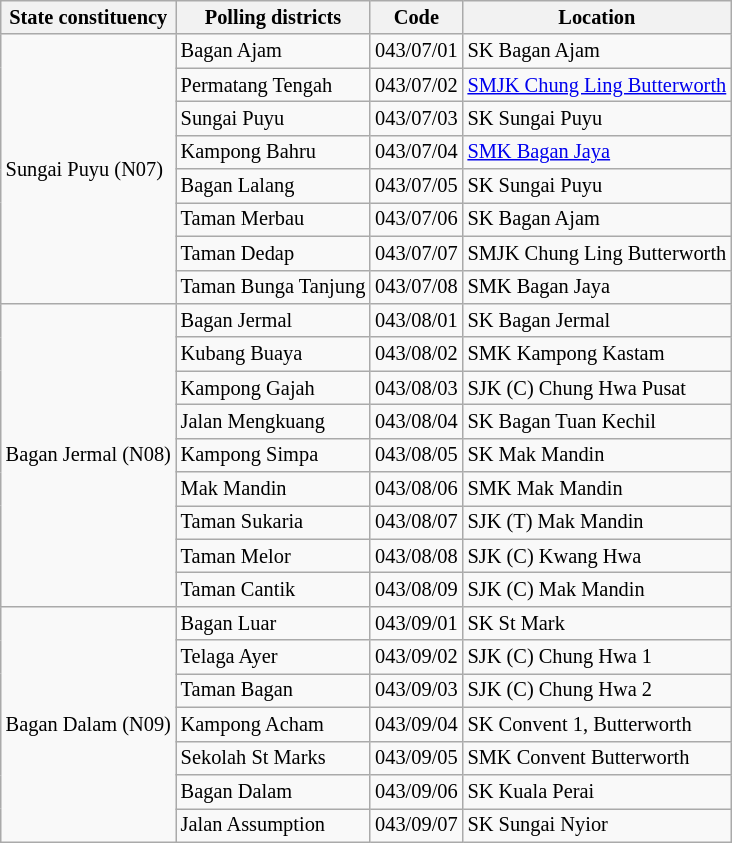<table class="wikitable sortable mw-collapsible" style="white-space:nowrap;font-size:85%">
<tr>
<th>State constituency</th>
<th>Polling districts</th>
<th>Code</th>
<th>Location</th>
</tr>
<tr>
<td rowspan="8">Sungai Puyu (N07)</td>
<td>Bagan Ajam</td>
<td>043/07/01</td>
<td>SK Bagan Ajam</td>
</tr>
<tr>
<td>Permatang Tengah</td>
<td>043/07/02</td>
<td><a href='#'>SMJK Chung Ling Butterworth</a></td>
</tr>
<tr>
<td>Sungai Puyu</td>
<td>043/07/03</td>
<td>SK Sungai Puyu</td>
</tr>
<tr>
<td>Kampong Bahru</td>
<td>043/07/04</td>
<td><a href='#'>SMK Bagan Jaya</a></td>
</tr>
<tr>
<td>Bagan Lalang</td>
<td>043/07/05</td>
<td>SK Sungai Puyu</td>
</tr>
<tr>
<td>Taman Merbau</td>
<td>043/07/06</td>
<td>SK Bagan Ajam</td>
</tr>
<tr>
<td>Taman Dedap</td>
<td>043/07/07</td>
<td>SMJK Chung Ling Butterworth</td>
</tr>
<tr>
<td>Taman Bunga Tanjung</td>
<td>043/07/08</td>
<td>SMK Bagan Jaya</td>
</tr>
<tr>
<td rowspan="9">Bagan Jermal (N08)</td>
<td>Bagan Jermal</td>
<td>043/08/01</td>
<td>SK Bagan Jermal</td>
</tr>
<tr>
<td>Kubang Buaya</td>
<td>043/08/02</td>
<td>SMK Kampong Kastam</td>
</tr>
<tr>
<td>Kampong Gajah</td>
<td>043/08/03</td>
<td>SJK (C) Chung Hwa Pusat</td>
</tr>
<tr>
<td>Jalan Mengkuang</td>
<td>043/08/04</td>
<td>SK Bagan Tuan Kechil</td>
</tr>
<tr>
<td>Kampong Simpa</td>
<td>043/08/05</td>
<td>SK Mak Mandin</td>
</tr>
<tr>
<td>Mak Mandin</td>
<td>043/08/06</td>
<td>SMK Mak Mandin</td>
</tr>
<tr>
<td>Taman Sukaria</td>
<td>043/08/07</td>
<td>SJK (T) Mak Mandin</td>
</tr>
<tr>
<td>Taman Melor</td>
<td>043/08/08</td>
<td>SJK (C) Kwang Hwa</td>
</tr>
<tr>
<td>Taman Cantik</td>
<td>043/08/09</td>
<td>SJK (C) Mak Mandin</td>
</tr>
<tr>
<td rowspan="7">Bagan Dalam (N09)</td>
<td>Bagan Luar</td>
<td>043/09/01</td>
<td>SK St Mark</td>
</tr>
<tr>
<td>Telaga Ayer</td>
<td>043/09/02</td>
<td>SJK (C) Chung Hwa 1</td>
</tr>
<tr>
<td>Taman Bagan</td>
<td>043/09/03</td>
<td>SJK (C) Chung Hwa 2</td>
</tr>
<tr>
<td>Kampong Acham</td>
<td>043/09/04</td>
<td>SK Convent 1, Butterworth</td>
</tr>
<tr>
<td>Sekolah St Marks</td>
<td>043/09/05</td>
<td>SMK Convent Butterworth</td>
</tr>
<tr>
<td>Bagan Dalam</td>
<td>043/09/06</td>
<td>SK Kuala Perai</td>
</tr>
<tr>
<td>Jalan Assumption</td>
<td>043/09/07</td>
<td>SK Sungai Nyior</td>
</tr>
</table>
